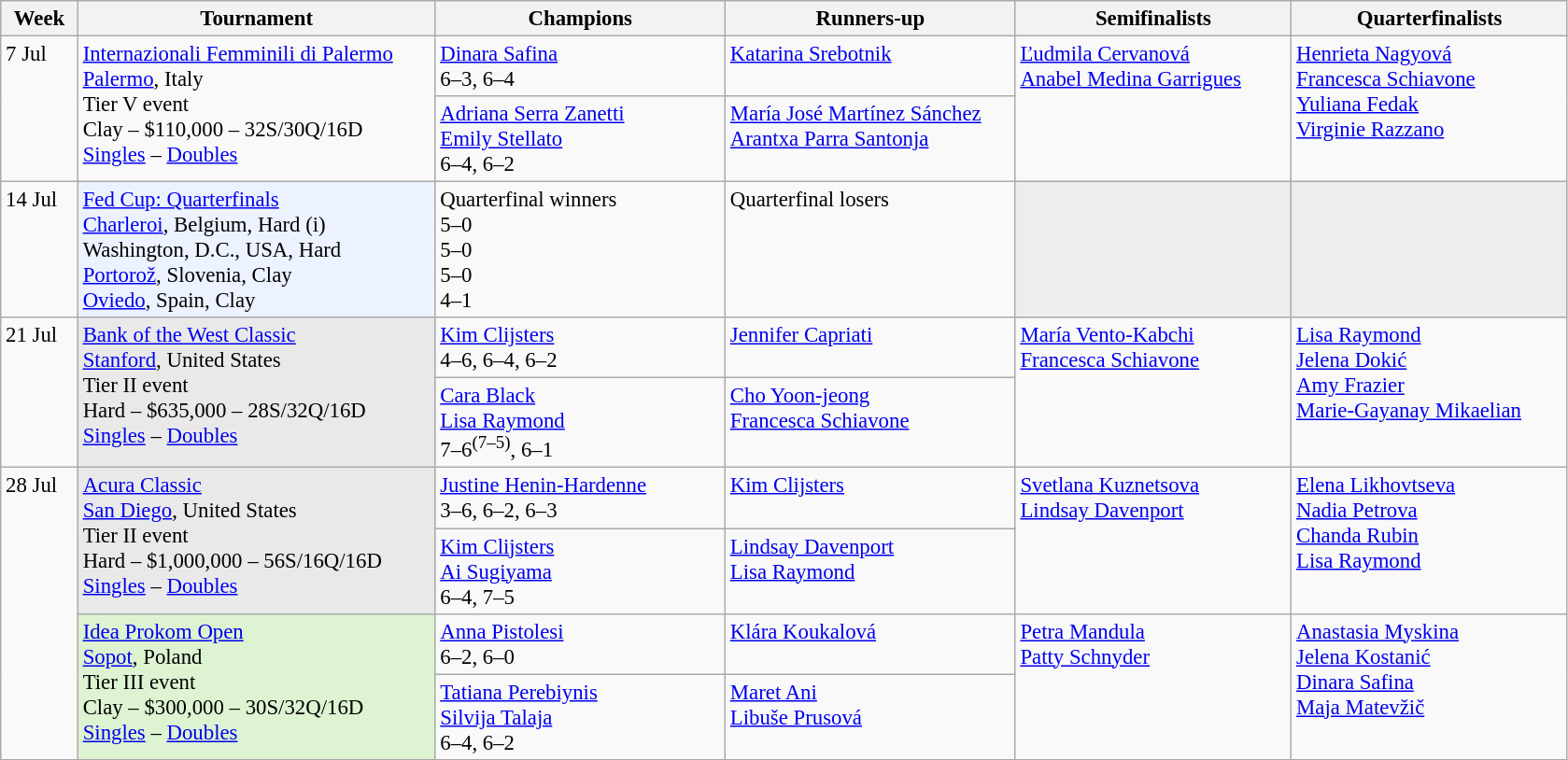<table class=wikitable style=font-size:95%>
<tr>
<th style="width:48px;">Week</th>
<th style="width:248px;">Tournament</th>
<th style="width:200px;">Champions</th>
<th style="width:200px;">Runners-up</th>
<th style="width:190px;">Semifinalists</th>
<th style="width:190px;">Quarterfinalists</th>
</tr>
<tr valign="top">
<td rowspan=2>7 Jul</td>
<td rowspan=2><a href='#'>Internazionali Femminili di Palermo</a><br> <a href='#'>Palermo</a>, Italy <br>Tier V event<br>Clay – $110,000 – 32S/30Q/16D<br><a href='#'>Singles</a> – <a href='#'>Doubles</a></td>
<td> <a href='#'>Dinara Safina</a> <br> 6–3, 6–4</td>
<td> <a href='#'>Katarina Srebotnik</a></td>
<td rowspan=2> <a href='#'>Ľudmila Cervanová</a><br> <a href='#'>Anabel Medina Garrigues</a></td>
<td rowspan=2> <a href='#'>Henrieta Nagyová</a>  <br>  <a href='#'>Francesca Schiavone</a> <br> <a href='#'>Yuliana Fedak</a><br>   <a href='#'>Virginie Razzano</a></td>
</tr>
<tr valign="top">
<td> <a href='#'>Adriana Serra Zanetti</a> <br>  <a href='#'>Emily Stellato</a><br>6–4, 6–2</td>
<td> <a href='#'>María José Martínez Sánchez</a> <br>  <a href='#'>Arantxa Parra Santonja</a></td>
</tr>
<tr valign=top>
<td>14 Jul</td>
<td bgcolor="#ECF2FF"><a href='#'>Fed Cup: Quarterfinals</a><br> <a href='#'>Charleroi</a>, Belgium, Hard (i)<br> Washington, D.C., USA, Hard <br> <a href='#'>Portorož</a>, Slovenia, Clay<br> <a href='#'>Oviedo</a>, Spain, Clay</td>
<td>Quarterfinal winners<br> 5–0<br> 5–0<br> 5–0<br> 4–1</td>
<td>Quarterfinal losers<br><br><br><br></td>
<td bgcolor="#ededed"></td>
<td bgcolor="#ededed"></td>
</tr>
<tr valign="top">
<td rowspan=2>21 Jul</td>
<td rowspan=2 bgcolor=#E9E9E9><a href='#'>Bank of the West Classic</a><br> <a href='#'>Stanford</a>, United States <br>Tier II event<br>Hard – $635,000 – 28S/32Q/16D<br><a href='#'>Singles</a> – <a href='#'>Doubles</a></td>
<td> <a href='#'>Kim Clijsters</a> <br> 4–6, 6–4, 6–2</td>
<td> <a href='#'>Jennifer Capriati</a></td>
<td rowspan=2> <a href='#'>María Vento-Kabchi</a><br> <a href='#'>Francesca Schiavone</a></td>
<td rowspan=2> <a href='#'>Lisa Raymond</a>  <br>  <a href='#'>Jelena Dokić</a> <br> <a href='#'>Amy Frazier</a><br>   <a href='#'>Marie-Gayanay Mikaelian</a></td>
</tr>
<tr valign="top">
<td> <a href='#'>Cara Black</a> <br>  <a href='#'>Lisa Raymond</a><br>7–6<sup>(7–5)</sup>, 6–1</td>
<td> <a href='#'>Cho Yoon-jeong</a> <br>  <a href='#'>Francesca Schiavone</a></td>
</tr>
<tr valign="top">
<td rowspan=4>28 Jul</td>
<td rowspan=2 bgcolor=#E9E9E9><a href='#'>Acura Classic</a><br> <a href='#'>San Diego</a>, United States <br>Tier II event<br>Hard – $1,000,000 – 56S/16Q/16D<br><a href='#'>Singles</a> – <a href='#'>Doubles</a></td>
<td> <a href='#'>Justine Henin-Hardenne</a> <br> 3–6, 6–2, 6–3</td>
<td> <a href='#'>Kim Clijsters</a></td>
<td rowspan=2> <a href='#'>Svetlana Kuznetsova</a><br> <a href='#'>Lindsay Davenport</a></td>
<td rowspan=2> <a href='#'>Elena Likhovtseva</a>  <br>  <a href='#'>Nadia Petrova</a> <br> <a href='#'>Chanda Rubin</a><br>   <a href='#'>Lisa Raymond</a></td>
</tr>
<tr valign="top">
<td> <a href='#'>Kim Clijsters</a> <br>  <a href='#'>Ai Sugiyama</a><br>6–4, 7–5</td>
<td> <a href='#'>Lindsay Davenport</a> <br>  <a href='#'>Lisa Raymond</a></td>
</tr>
<tr valign="top">
<td rowspan=2 bgcolor=#DDF3D1><a href='#'>Idea Prokom Open</a><br> <a href='#'>Sopot</a>, Poland <br>Tier III event<br>Clay – $300,000 – 30S/32Q/16D<br><a href='#'>Singles</a> – <a href='#'>Doubles</a></td>
<td> <a href='#'>Anna Pistolesi</a> <br> 6–2, 6–0</td>
<td> <a href='#'>Klára Koukalová</a></td>
<td rowspan=2> <a href='#'>Petra Mandula</a><br> <a href='#'>Patty Schnyder</a></td>
<td rowspan=2> <a href='#'>Anastasia Myskina</a>  <br>  <a href='#'>Jelena Kostanić</a> <br> <a href='#'>Dinara Safina</a><br>   <a href='#'>Maja Matevžič</a></td>
</tr>
<tr valign="top">
<td> <a href='#'>Tatiana Perebiynis</a> <br>  <a href='#'>Silvija Talaja</a><br>6–4, 6–2</td>
<td> <a href='#'>Maret Ani</a> <br>  <a href='#'>Libuše Prusová</a></td>
</tr>
</table>
